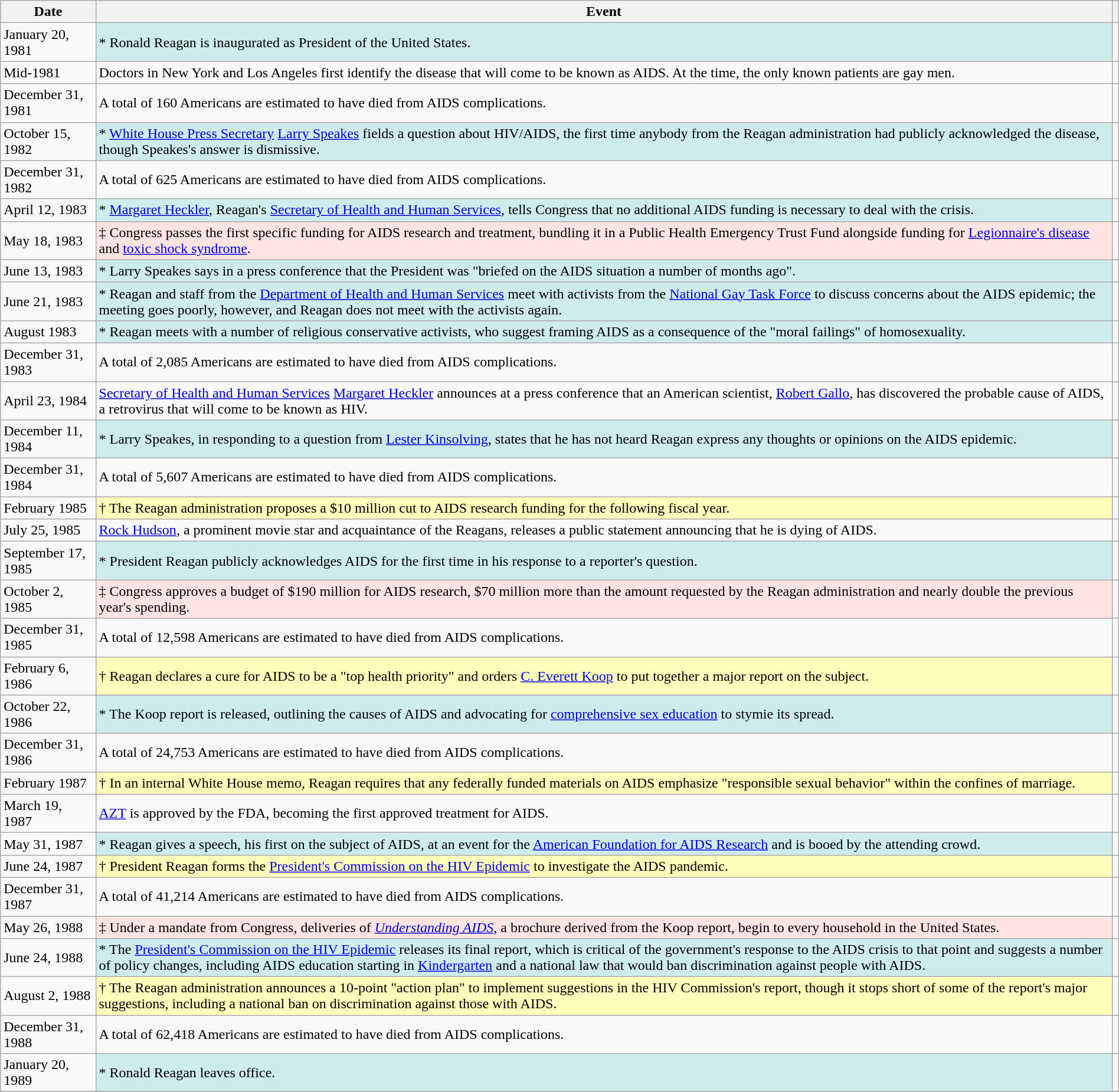<table class="wikitable" style="width: 100%; margin-right: 0">
<tr>
<th scope="col">Date</th>
<th scope="col">Event</th>
<th scope="col"></th>
</tr>
<tr>
<td>January 20, 1981</td>
<td style="background:#cfecec;">* Ronald Reagan is inaugurated as President of the United States.</td>
<td></td>
</tr>
<tr>
<td>Mid-1981</td>
<td>Doctors in New York and Los Angeles first identify the disease that will come to be known as AIDS. At the time, the only known patients are gay men.</td>
<td></td>
</tr>
<tr>
<td>December 31, 1981</td>
<td>A total of 160 Americans are estimated to have died from AIDS complications.</td>
<td></td>
</tr>
<tr>
<td>October 15, 1982</td>
<td style="background:#cfecec;">* <a href='#'>White House Press Secretary</a> <a href='#'>Larry Speakes</a> fields a question about HIV/AIDS, the first time anybody from the Reagan administration had publicly acknowledged the disease, though Speakes's answer is dismissive.</td>
<td></td>
</tr>
<tr>
<td>December 31, 1982</td>
<td>A total of 625 Americans are estimated to have died from AIDS complications.</td>
<td></td>
</tr>
<tr>
<td>April 12, 1983</td>
<td style="background:#cfecec;">* <a href='#'>Margaret Heckler</a>, Reagan's <a href='#'>Secretary of Health and Human Services</a>, tells Congress that no additional AIDS funding is necessary to deal with the crisis.</td>
<td></td>
</tr>
<tr>
<td>May 18, 1983</td>
<td style="background:#FFE4E1;">‡ Congress passes the first specific funding for AIDS research and treatment, bundling it in a Public Health Emergency Trust Fund alongside funding for <a href='#'>Legionnaire's disease</a> and <a href='#'>toxic shock syndrome</a>.</td>
<td></td>
</tr>
<tr>
<td>June 13, 1983</td>
<td style="background:#cfecec;">* Larry Speakes says in a press conference that the President was "briefed on the AIDS situation a number of months ago".</td>
<td></td>
</tr>
<tr>
<td>June 21, 1983</td>
<td style="background:#cfecec;">* Reagan and staff from the <a href='#'>Department of Health and Human Services</a> meet with activists from the <a href='#'>National Gay Task Force</a> to discuss concerns about the AIDS epidemic; the meeting goes poorly, however, and Reagan does not meet with the activists again.</td>
<td></td>
</tr>
<tr>
<td>August 1983</td>
<td style="background:#cfecec;">* Reagan meets with a number of religious conservative activists, who suggest framing AIDS as a consequence of the "moral failings" of homosexuality.</td>
<td></td>
</tr>
<tr>
<td>December 31, 1983</td>
<td style="">A total of 2,085 Americans are estimated to have died from AIDS complications.</td>
<td></td>
</tr>
<tr>
<td>April 23, 1984</td>
<td style=""><a href='#'>Secretary of Health and Human Services</a> <a href='#'>Margaret Heckler</a> announces at a press conference that an American scientist, <a href='#'>Robert Gallo</a>, has discovered the probable cause of AIDS, a retrovirus that will come to be known as HIV.</td>
<td></td>
</tr>
<tr>
<td>December 11, 1984</td>
<td style="background:#cfecec;">* Larry Speakes, in responding to a question from <a href='#'>Lester Kinsolving</a>, states that he has not heard Reagan express any thoughts or opinions on the AIDS epidemic.</td>
<td></td>
</tr>
<tr>
<td>December 31, 1984</td>
<td style="">A total of 5,607 Americans are estimated to have died from AIDS complications.</td>
<td></td>
</tr>
<tr>
<td>February 1985</td>
<td style="background:#ffffbb;">† The Reagan administration proposes a $10 million cut to AIDS research funding for the following fiscal year.</td>
<td></td>
</tr>
<tr>
<td>July 25, 1985</td>
<td style=""><a href='#'>Rock Hudson</a>, a prominent movie star and acquaintance of the Reagans, releases a public statement announcing that he is dying of AIDS.</td>
<td></td>
</tr>
<tr>
<td>September 17, 1985</td>
<td style="background:#cfecec;">* President Reagan publicly acknowledges AIDS for the first time in his response to a reporter's question.</td>
<td></td>
</tr>
<tr>
<td>October 2, 1985</td>
<td style="background:#FFE4E1;">‡ Congress approves a budget of $190 million for AIDS research, $70 million more than the amount requested by the Reagan administration and nearly double the previous year's spending.</td>
<td></td>
</tr>
<tr>
<td>December 31, 1985</td>
<td style="">A total of 12,598 Americans are estimated to have died from AIDS complications.</td>
<td></td>
</tr>
<tr>
<td>February 6, 1986</td>
<td style="background:#ffffbb;">† Reagan declares a cure for AIDS to be a "top health priority" and orders <a href='#'>C. Everett Koop</a> to put together a major report on the subject.</td>
<td></td>
</tr>
<tr>
<td>October 22, 1986</td>
<td style="background:#cfecec;">* The Koop report is released, outlining the causes of AIDS and advocating for <a href='#'>comprehensive sex education</a> to stymie its spread.</td>
<td></td>
</tr>
<tr>
<td>December 31, 1986</td>
<td style="">A total of 24,753 Americans are estimated to have died from AIDS complications.</td>
<td></td>
</tr>
<tr>
<td>February 1987</td>
<td style="background:#ffffbb;">† In an internal White House memo, Reagan requires that any federally funded materials on AIDS emphasize "responsible sexual behavior" within the confines of marriage.</td>
<td></td>
</tr>
<tr>
<td>March 19, 1987</td>
<td style=""><a href='#'>AZT</a> is approved by the FDA, becoming the first approved treatment for AIDS.</td>
<td></td>
</tr>
<tr>
<td>May 31, 1987</td>
<td style="background:#cfecec;">* Reagan gives a speech, his first on the subject of AIDS, at an event for the <a href='#'>American Foundation for AIDS Research</a> and is booed by the attending crowd.</td>
<td></td>
</tr>
<tr>
<td>June 24, 1987</td>
<td style="background:#ffffbb;">† President Reagan forms the <a href='#'>President's Commission on the HIV Epidemic</a> to investigate the AIDS pandemic.</td>
<td></td>
</tr>
<tr>
<td>December 31, 1987</td>
<td style="">A total of 41,214 Americans are estimated to have died from AIDS complications.</td>
<td></td>
</tr>
<tr>
<td>May 26, 1988</td>
<td style="background:#FFE4E1;">‡ Under a mandate from Congress, deliveries of <em><a href='#'>Understanding AIDS</a></em>, a brochure derived from the Koop report, begin to every household in the United States.</td>
<td></td>
</tr>
<tr>
<td>June 24, 1988</td>
<td style="background:#cfecec;">* The <a href='#'>President's Commission on the HIV Epidemic</a> releases its final report, which is critical of the government's response to the AIDS crisis to that point and suggests a number of policy changes, including AIDS education starting in <a href='#'>Kindergarten</a> and a national law that would ban discrimination against people with AIDS.</td>
<td></td>
</tr>
<tr>
<td>August 2, 1988</td>
<td style="background:#ffffbb;">† The Reagan administration announces a 10-point "action plan" to implement suggestions in the HIV Commission's report, though it stops short of some of the report's major suggestions, including a national ban on discrimination against those with AIDS.</td>
<td></td>
</tr>
<tr>
<td>December 31, 1988</td>
<td style="">A total of 62,418 Americans are estimated to have died from AIDS complications.</td>
<td></td>
</tr>
<tr>
<td>January 20, 1989</td>
<td style="background:#cfecec;">* Ronald Reagan leaves office.</td>
<td></td>
</tr>
<tr>
</tr>
</table>
